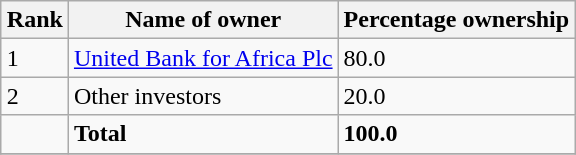<table class="wikitable sortable" style="margin: 0.5em auto">
<tr>
<th>Rank</th>
<th>Name of owner</th>
<th>Percentage ownership</th>
</tr>
<tr>
<td>1</td>
<td><a href='#'>United Bank for Africa Plc</a></td>
<td>80.0</td>
</tr>
<tr>
<td>2</td>
<td>Other investors</td>
<td>20.0</td>
</tr>
<tr>
<td></td>
<td><strong>Total</strong></td>
<td><strong>100.0</strong></td>
</tr>
<tr>
</tr>
</table>
